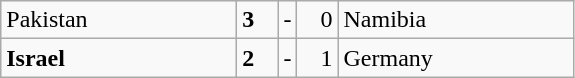<table class="wikitable">
<tr>
<td width=150> Pakistan</td>
<td style="width:20px; text-align:left;"><strong>3</strong></td>
<td>-</td>
<td style="width:20px; text-align:right;">0</td>
<td width=150> Namibia</td>
</tr>
<tr>
<td> <strong>Israel</strong></td>
<td style="text-align:left;"><strong>2</strong></td>
<td>-</td>
<td style="text-align:right;">1</td>
<td> Germany</td>
</tr>
</table>
